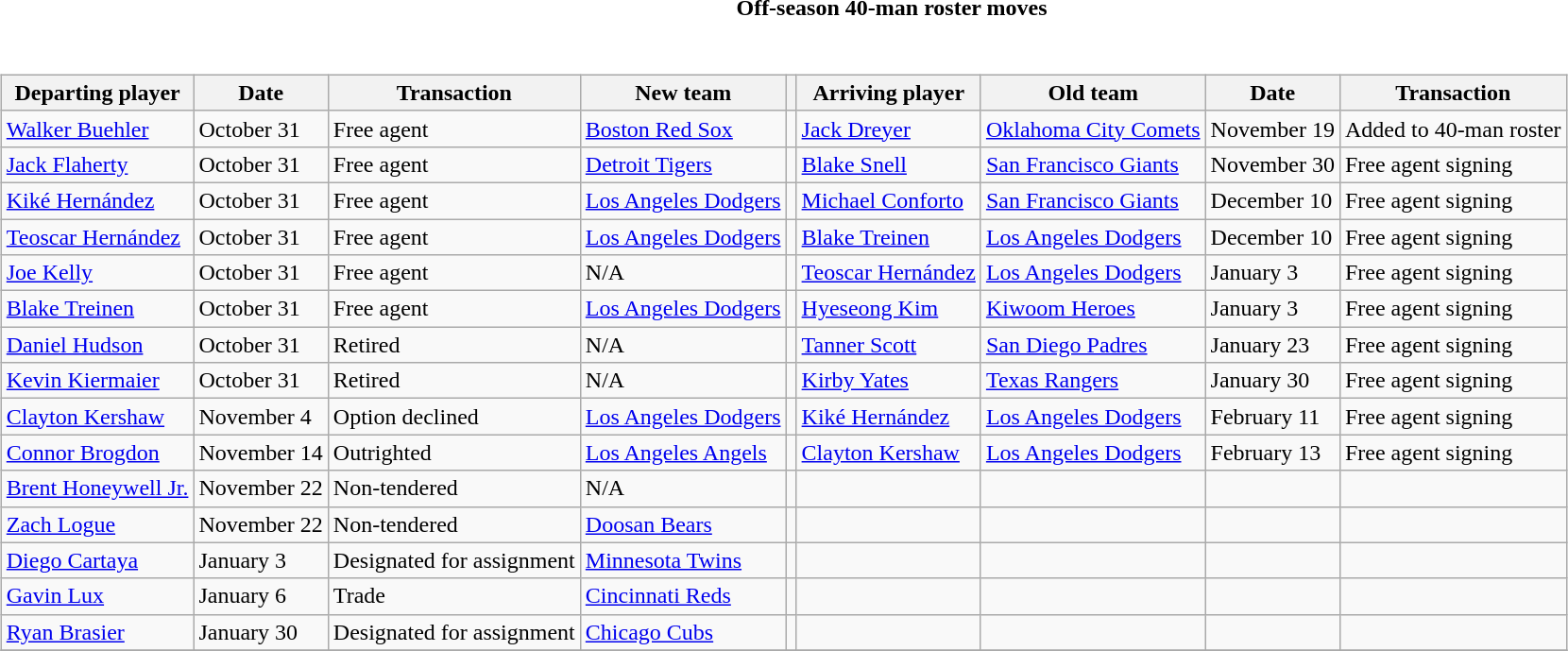<table class="toccolours collapsible collapsed" style="width:100%; background:inherit">
<tr>
<th>Off-season 40-man roster moves</th>
</tr>
<tr>
<td><br><table class="wikitable">
<tr>
<th>Departing player</th>
<th>Date</th>
<th>Transaction</th>
<th>New team</th>
<th></th>
<th>Arriving player</th>
<th>Old team</th>
<th>Date</th>
<th>Transaction</th>
</tr>
<tr>
<td><a href='#'>Walker Buehler</a></td>
<td>October 31</td>
<td>Free agent</td>
<td><a href='#'>Boston Red Sox</a></td>
<td></td>
<td><a href='#'>Jack Dreyer</a></td>
<td><a href='#'>Oklahoma City Comets</a></td>
<td>November 19</td>
<td>Added to 40-man roster</td>
</tr>
<tr>
<td><a href='#'>Jack Flaherty</a></td>
<td>October 31</td>
<td>Free agent</td>
<td><a href='#'>Detroit Tigers</a></td>
<td></td>
<td><a href='#'>Blake Snell</a></td>
<td><a href='#'>San Francisco Giants</a></td>
<td>November 30</td>
<td>Free agent signing</td>
</tr>
<tr>
<td><a href='#'>Kiké Hernández</a></td>
<td>October 31</td>
<td>Free agent</td>
<td><a href='#'>Los Angeles Dodgers</a></td>
<td></td>
<td><a href='#'>Michael Conforto</a></td>
<td><a href='#'>San Francisco Giants</a></td>
<td>December 10</td>
<td>Free agent signing</td>
</tr>
<tr>
<td><a href='#'>Teoscar Hernández</a></td>
<td>October 31</td>
<td>Free agent</td>
<td><a href='#'>Los Angeles Dodgers</a></td>
<td></td>
<td><a href='#'>Blake Treinen</a></td>
<td><a href='#'>Los Angeles Dodgers</a></td>
<td>December 10</td>
<td>Free agent signing</td>
</tr>
<tr>
<td><a href='#'>Joe Kelly</a></td>
<td>October 31</td>
<td>Free agent</td>
<td>N/A</td>
<td></td>
<td><a href='#'>Teoscar Hernández</a></td>
<td><a href='#'>Los Angeles Dodgers</a></td>
<td>January 3</td>
<td>Free agent signing</td>
</tr>
<tr>
<td><a href='#'>Blake Treinen</a></td>
<td>October 31</td>
<td>Free agent</td>
<td><a href='#'>Los Angeles Dodgers</a></td>
<td></td>
<td><a href='#'>Hyeseong Kim</a></td>
<td><a href='#'>Kiwoom Heroes</a></td>
<td>January 3</td>
<td>Free agent signing</td>
</tr>
<tr>
<td><a href='#'>Daniel Hudson</a></td>
<td>October 31</td>
<td>Retired</td>
<td>N/A</td>
<td></td>
<td><a href='#'>Tanner Scott</a></td>
<td><a href='#'>San Diego Padres</a></td>
<td>January 23</td>
<td>Free agent signing</td>
</tr>
<tr>
<td><a href='#'>Kevin Kiermaier</a></td>
<td>October 31</td>
<td>Retired</td>
<td>N/A</td>
<td></td>
<td><a href='#'>Kirby Yates</a></td>
<td><a href='#'>Texas Rangers</a></td>
<td>January 30</td>
<td>Free agent signing</td>
</tr>
<tr>
<td><a href='#'>Clayton Kershaw</a></td>
<td>November 4</td>
<td>Option declined</td>
<td><a href='#'>Los Angeles Dodgers</a></td>
<td></td>
<td><a href='#'>Kiké Hernández</a></td>
<td><a href='#'>Los Angeles Dodgers</a></td>
<td>February 11</td>
<td>Free agent signing</td>
</tr>
<tr>
<td><a href='#'>Connor Brogdon</a></td>
<td>November 14</td>
<td>Outrighted</td>
<td><a href='#'>Los Angeles Angels</a></td>
<td></td>
<td><a href='#'>Clayton Kershaw</a></td>
<td><a href='#'>Los Angeles Dodgers</a></td>
<td>February 13</td>
<td>Free agent signing</td>
</tr>
<tr>
<td><a href='#'>Brent Honeywell Jr.</a></td>
<td>November 22</td>
<td>Non-tendered</td>
<td>N/A</td>
<td></td>
<td></td>
<td></td>
<td></td>
<td></td>
</tr>
<tr>
<td><a href='#'>Zach Logue</a></td>
<td>November 22</td>
<td>Non-tendered</td>
<td><a href='#'>Doosan Bears</a></td>
<td></td>
<td></td>
<td></td>
<td></td>
<td></td>
</tr>
<tr>
<td><a href='#'>Diego Cartaya</a></td>
<td>January 3</td>
<td>Designated for assignment</td>
<td><a href='#'>Minnesota Twins</a></td>
<td></td>
<td></td>
<td></td>
<td></td>
<td></td>
</tr>
<tr>
<td><a href='#'>Gavin Lux</a></td>
<td>January 6</td>
<td>Trade</td>
<td><a href='#'>Cincinnati Reds</a></td>
<td></td>
<td></td>
<td></td>
<td></td>
<td></td>
</tr>
<tr>
<td><a href='#'>Ryan Brasier</a></td>
<td>January 30</td>
<td>Designated for assignment</td>
<td><a href='#'>Chicago Cubs</a></td>
<td></td>
<td></td>
<td></td>
<td></td>
<td></td>
</tr>
<tr>
</tr>
</table>
</td>
</tr>
</table>
